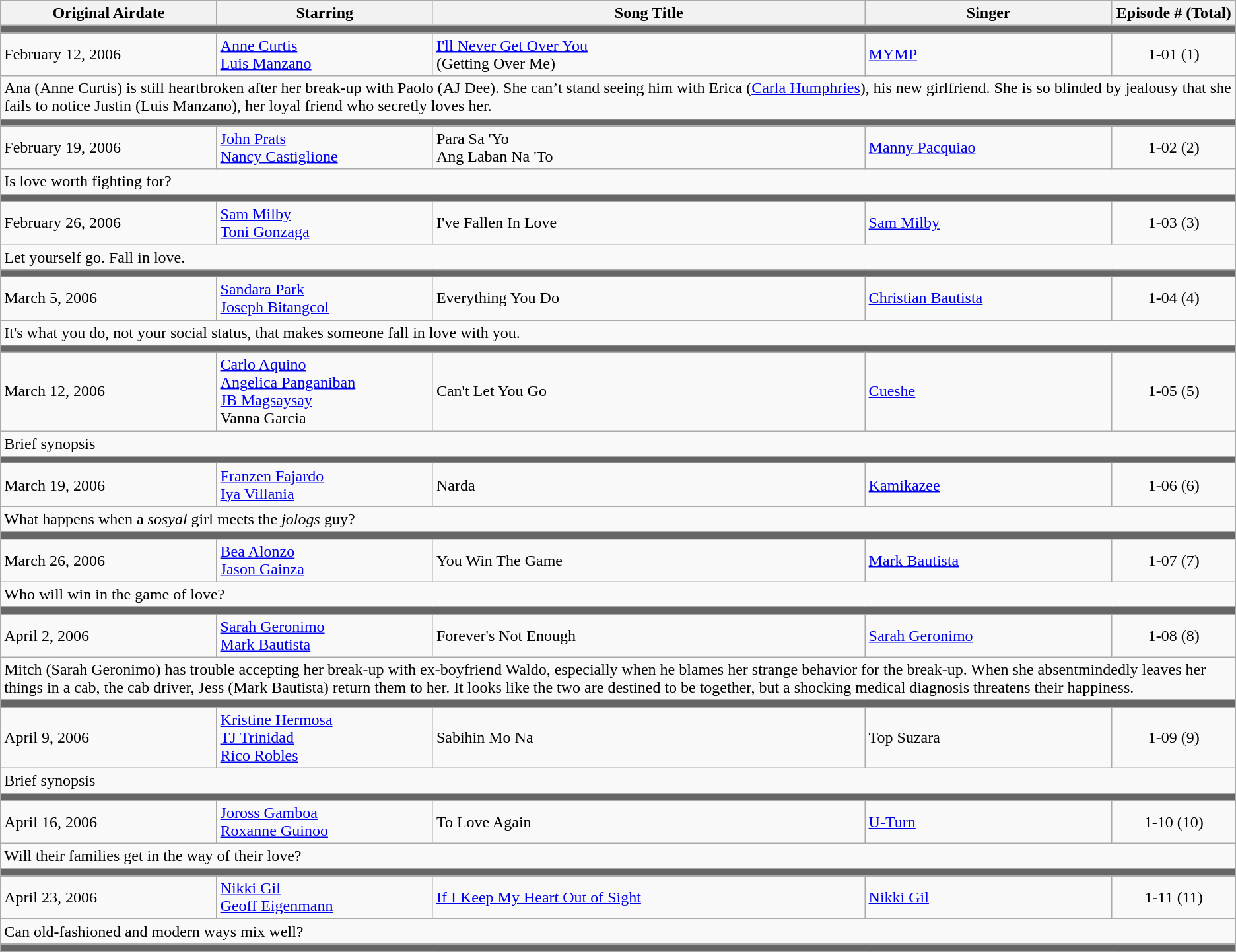<table class="wikitable">
<tr>
<th style="width: 17.5%;">Original Airdate</th>
<th style="width: 17.5%;">Starring</th>
<th style="width: 35%;">Song Title</th>
<th style="width: 20%;">Singer</th>
<th style="width: 10%;">Episode # (Total)</th>
</tr>
<tr bgcolor="#666">
<td colspan="5"></td>
</tr>
<tr>
<td>February 12, 2006</td>
<td><a href='#'>Anne Curtis</a> <br><a href='#'>Luis Manzano</a></td>
<td><a href='#'>I'll Never Get Over You</a> <br>(Getting Over Me)</td>
<td><a href='#'>MYMP</a></td>
<td align="center">1-01 (1)</td>
</tr>
<tr>
<td colspan="5">Ana (Anne Curtis) is still heartbroken after her break-up with Paolo (AJ Dee). She can’t stand seeing him with Erica (<a href='#'>Carla Humphries</a>), his new girlfriend. She is so blinded by jealousy that she fails to notice Justin (Luis Manzano), her loyal friend who secretly loves her.</td>
</tr>
<tr bgcolor="#666">
<td colspan="5"></td>
</tr>
<tr>
<td>February 19, 2006</td>
<td><a href='#'>John Prats</a> <br><a href='#'>Nancy Castiglione</a></td>
<td>Para Sa 'Yo <br>Ang Laban Na 'To</td>
<td><a href='#'>Manny Pacquiao</a></td>
<td align="center">1-02 (2)</td>
</tr>
<tr>
<td colspan="5">Is love worth fighting for?</td>
</tr>
<tr bgcolor="#666">
<td colspan="5"></td>
</tr>
<tr>
<td>February 26, 2006</td>
<td><a href='#'>Sam Milby</a> <br><a href='#'>Toni Gonzaga</a></td>
<td>I've Fallen In Love</td>
<td><a href='#'>Sam Milby</a></td>
<td align="center">1-03 (3)</td>
</tr>
<tr>
<td colspan="5">Let yourself go. Fall in love.</td>
</tr>
<tr bgcolor="#666">
<td colspan="5"></td>
</tr>
<tr>
<td>March 5, 2006</td>
<td><a href='#'>Sandara Park</a><br><a href='#'>Joseph Bitangcol</a></td>
<td>Everything You Do</td>
<td><a href='#'>Christian Bautista</a></td>
<td align="center">1-04 (4)</td>
</tr>
<tr>
<td colspan="5">It's what you do, not your social status, that makes someone fall in love with you.</td>
</tr>
<tr bgcolor="#666">
<td colspan="5"></td>
</tr>
<tr>
<td>March 12, 2006</td>
<td><a href='#'>Carlo Aquino</a> <br><a href='#'>Angelica Panganiban</a><br><a href='#'>JB Magsaysay</a><br>Vanna Garcia</td>
<td>Can't Let You Go</td>
<td><a href='#'>Cueshe</a></td>
<td align="center">1-05 (5)</td>
</tr>
<tr>
<td colspan="5">Brief synopsis</td>
</tr>
<tr bgcolor="#666">
<td colspan="5"></td>
</tr>
<tr>
<td>March 19, 2006</td>
<td><a href='#'>Franzen Fajardo</a> <br><a href='#'>Iya Villania</a></td>
<td>Narda</td>
<td><a href='#'>Kamikazee</a></td>
<td align="center">1-06 (6)</td>
</tr>
<tr>
<td colspan="5">What happens when a <em>sosyal</em> girl meets the <em>jologs</em> guy?</td>
</tr>
<tr bgcolor="#666">
<td colspan="5"></td>
</tr>
<tr>
<td>March 26, 2006</td>
<td><a href='#'>Bea Alonzo</a> <br><a href='#'>Jason Gainza</a></td>
<td>You Win The Game</td>
<td><a href='#'>Mark Bautista</a></td>
<td align="center">1-07 (7)</td>
</tr>
<tr>
<td colspan="5">Who will win in the game of love?</td>
</tr>
<tr bgcolor="#666">
<td colspan="5"></td>
</tr>
<tr>
<td>April 2, 2006</td>
<td><a href='#'>Sarah Geronimo</a> <br><a href='#'>Mark Bautista</a></td>
<td>Forever's Not Enough</td>
<td><a href='#'>Sarah Geronimo</a></td>
<td align="center">1-08 (8)</td>
</tr>
<tr>
<td colspan="5">Mitch (Sarah Geronimo) has trouble accepting her break-up with ex-boyfriend Waldo, especially when he blames her strange behavior for the break-up. When she absentmindedly leaves her things in a cab, the cab driver, Jess (Mark Bautista) return them to her. It looks like the two are destined to be together, but a shocking medical diagnosis threatens their happiness.</td>
</tr>
<tr bgcolor="#666">
<td colspan="5"></td>
</tr>
<tr>
<td>April 9, 2006</td>
<td><a href='#'>Kristine Hermosa</a> <br><a href='#'>TJ Trinidad</a><br><a href='#'>Rico Robles</a></td>
<td>Sabihin Mo Na</td>
<td>Top Suzara</td>
<td align="center">1-09 (9)</td>
</tr>
<tr>
<td colspan="5">Brief synopsis</td>
</tr>
<tr bgcolor="#666">
<td colspan="5"></td>
</tr>
<tr>
<td>April 16, 2006</td>
<td><a href='#'>Joross Gamboa</a> <br><a href='#'>Roxanne Guinoo</a></td>
<td>To Love Again</td>
<td><a href='#'>U-Turn</a></td>
<td align="center">1-10 (10)</td>
</tr>
<tr>
<td colspan="5">Will their families get in the way of their love?</td>
</tr>
<tr bgcolor="#666">
<td colspan="5"></td>
</tr>
<tr>
<td>April 23, 2006</td>
<td><a href='#'>Nikki Gil</a><br><a href='#'>Geoff Eigenmann</a></td>
<td><a href='#'>If I Keep My Heart Out of Sight</a></td>
<td><a href='#'>Nikki Gil</a></td>
<td align="center">1-11 (11)</td>
</tr>
<tr>
<td colspan="5">Can old-fashioned and modern ways mix well?</td>
</tr>
<tr bgcolor="#666">
<td colspan="5"></td>
</tr>
<tr>
</tr>
</table>
